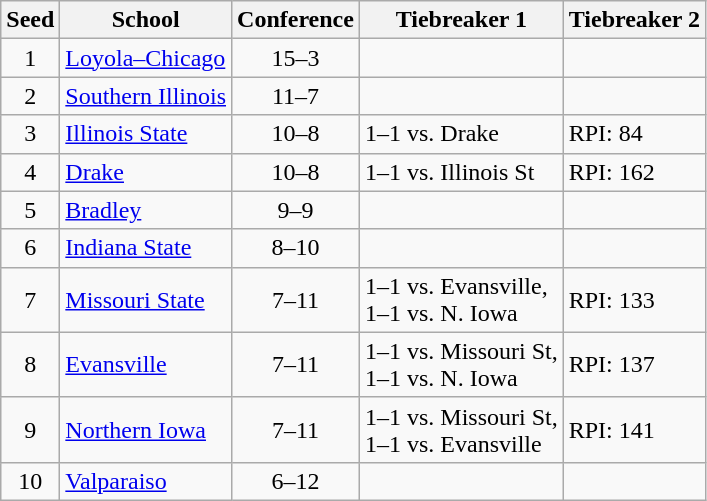<table class="wikitable" style="text-align:center">
<tr>
<th>Seed</th>
<th>School</th>
<th>Conference</th>
<th>Tiebreaker 1</th>
<th>Tiebreaker 2</th>
</tr>
<tr>
<td>1</td>
<td align="left"><a href='#'>Loyola–Chicago</a></td>
<td>15–3</td>
<td></td>
<td></td>
</tr>
<tr>
<td>2</td>
<td align="left"><a href='#'>Southern Illinois</a></td>
<td>11–7</td>
<td></td>
<td></td>
</tr>
<tr>
<td>3</td>
<td align="left"><a href='#'>Illinois State</a></td>
<td>10–8</td>
<td align="left">1–1 vs. Drake</td>
<td align="left">RPI: 84</td>
</tr>
<tr>
<td>4</td>
<td align="left"><a href='#'>Drake</a></td>
<td>10–8</td>
<td align="left">1–1 vs. Illinois St</td>
<td align="left">RPI: 162</td>
</tr>
<tr>
<td>5</td>
<td align="left"><a href='#'>Bradley</a></td>
<td>9–9</td>
<td></td>
<td></td>
</tr>
<tr>
<td>6</td>
<td align="left"><a href='#'>Indiana State</a></td>
<td>8–10</td>
<td></td>
<td></td>
</tr>
<tr>
<td>7</td>
<td align="left"><a href='#'>Missouri State</a></td>
<td>7–11</td>
<td align="left">1–1 vs. Evansville,<br>1–1 vs. N. Iowa</td>
<td align="left">RPI: 133</td>
</tr>
<tr>
<td>8</td>
<td align="left"><a href='#'>Evansville</a></td>
<td>7–11</td>
<td align="left">1–1 vs. Missouri St,<br>1–1 vs. N. Iowa</td>
<td align="left">RPI: 137</td>
</tr>
<tr>
<td>9</td>
<td align="left"><a href='#'>Northern Iowa</a></td>
<td>7–11</td>
<td align="left">1–1 vs. Missouri St,<br>1–1 vs. Evansville</td>
<td align="left">RPI: 141</td>
</tr>
<tr>
<td>10</td>
<td align="left"><a href='#'>Valparaiso</a></td>
<td>6–12</td>
<td></td>
<td></td>
</tr>
</table>
